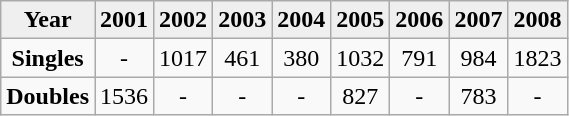<table class="wikitable">
<tr bgcolor="#efefef">
<td align="center"><strong>Year</strong></td>
<td align="center"><strong>2001</strong></td>
<td align="center"><strong>2002</strong></td>
<td align="center"><strong>2003</strong></td>
<td align="center"><strong>2004</strong></td>
<td align="center"><strong>2005</strong></td>
<td align="center"><strong>2006</strong></td>
<td align="center"><strong>2007</strong></td>
<td align="center"><strong>2008</strong></td>
</tr>
<tr>
<td align="center" valign="top"><strong>Singles</strong></td>
<td align="center" valign="top">-</td>
<td align="center" valign="top">1017</td>
<td align="center" valign="top">461</td>
<td align="center" valign="top">380</td>
<td align="center" valign="top">1032</td>
<td align="center" valign="top">791</td>
<td align="center" valign="top">984</td>
<td align="center" valign="top">1823</td>
</tr>
<tr>
<td align="center" valign="top"><strong>Doubles</strong></td>
<td align="center" valign="top">1536</td>
<td align="center" valign="top">-</td>
<td align="center" valign="top">-</td>
<td align="center" valign="top">-</td>
<td align="center" valign="top">827</td>
<td align="center" valign="top">-</td>
<td align="center" valign="top">783</td>
<td align="center" valign="top">-</td>
</tr>
</table>
